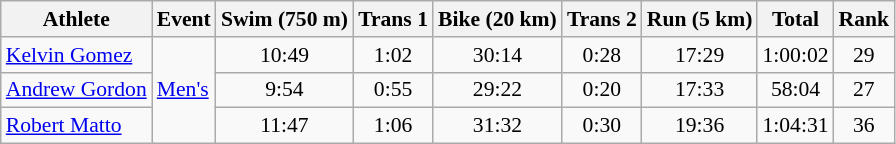<table class="wikitable" border="1" style="font-size:90%">
<tr>
<th>Athlete</th>
<th>Event</th>
<th>Swim (750 m)</th>
<th>Trans 1</th>
<th>Bike (20 km)</th>
<th>Trans 2</th>
<th>Run (5 km)</th>
<th>Total</th>
<th>Rank</th>
</tr>
<tr align=center>
<td align=left><a href='#'>Kelvin Gomez</a></td>
<td align=left rowspan=3><a href='#'>Men's</a></td>
<td>10:49</td>
<td>1:02</td>
<td>30:14</td>
<td>0:28</td>
<td>17:29</td>
<td>1:00:02</td>
<td>29</td>
</tr>
<tr align=center>
<td align=left><a href='#'>Andrew Gordon</a></td>
<td>9:54</td>
<td>0:55</td>
<td>29:22</td>
<td>0:20</td>
<td>17:33</td>
<td>58:04</td>
<td>27</td>
</tr>
<tr align=center>
<td align=left><a href='#'>Robert Matto</a></td>
<td>11:47</td>
<td>1:06</td>
<td>31:32</td>
<td>0:30</td>
<td>19:36</td>
<td>1:04:31</td>
<td>36</td>
</tr>
</table>
